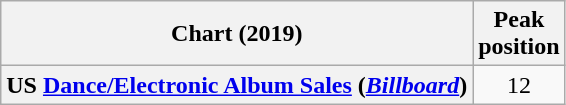<table class="wikitable sortable plainrowheaders" style="text-align:center">
<tr>
<th>Chart (2019)</th>
<th>Peak<br> position</th>
</tr>
<tr>
<th scope="row">US <a href='#'>Dance/Electronic Album Sales</a> (<em><a href='#'>Billboard</a></em>)</th>
<td>12</td>
</tr>
</table>
